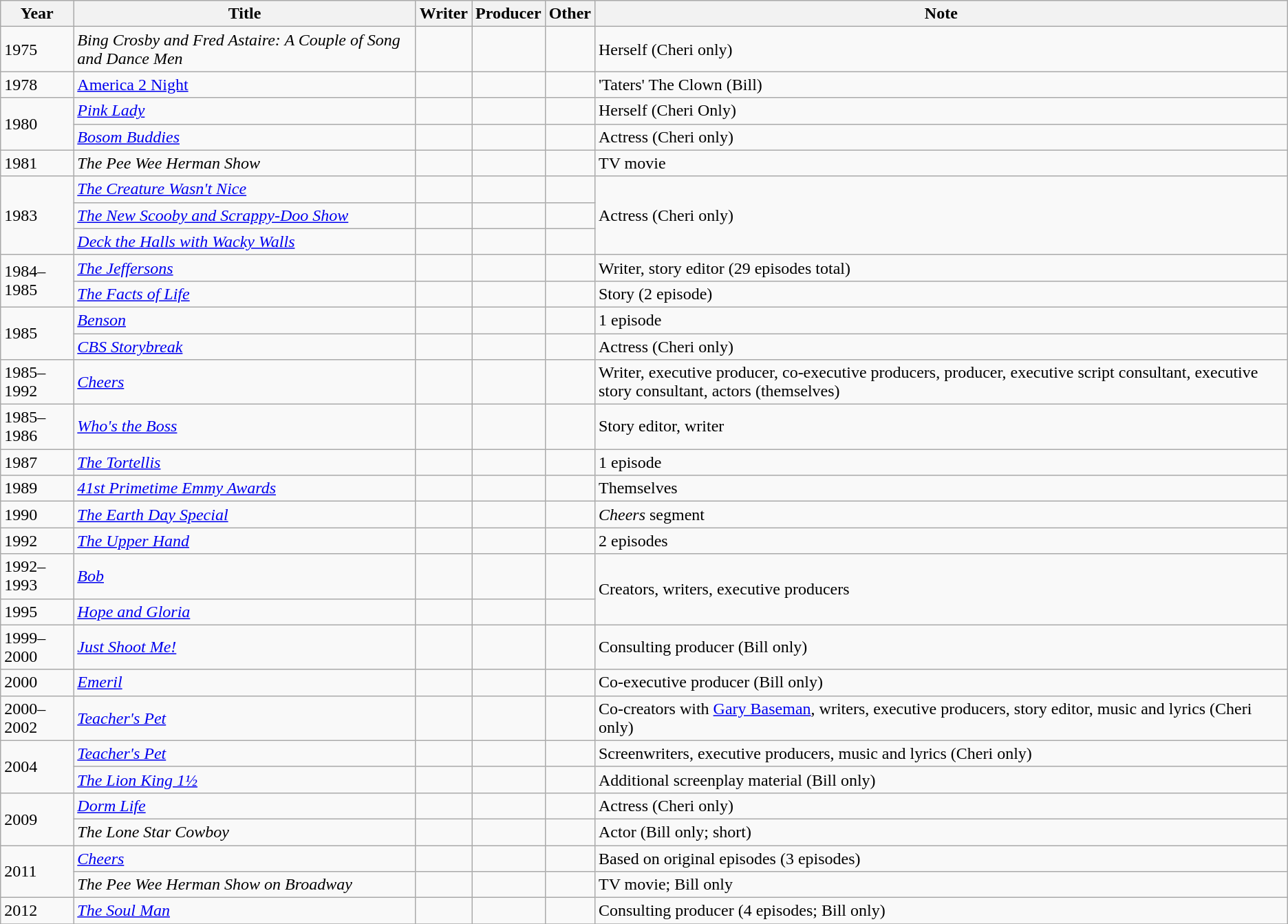<table class="wikitable sortable">
<tr>
<th>Year</th>
<th>Title</th>
<th>Writer</th>
<th>Producer</th>
<th>Other</th>
<th>Note</th>
</tr>
<tr>
<td>1975</td>
<td><em>Bing Crosby and Fred Astaire: A Couple of Song and Dance Men</em></td>
<td></td>
<td></td>
<td></td>
<td>Herself (Cheri only)</td>
</tr>
<tr>
<td>1978</td>
<td><a href='#'>America 2 Night</a></td>
<td></td>
<td></td>
<td></td>
<td>'Taters' The Clown (Bill)</td>
</tr>
<tr>
<td rowspan="2">1980</td>
<td><em><a href='#'>Pink Lady</a></em></td>
<td></td>
<td></td>
<td></td>
<td>Herself (Cheri Only)</td>
</tr>
<tr>
<td><em><a href='#'>Bosom Buddies</a></em></td>
<td></td>
<td></td>
<td></td>
<td>Actress (Cheri only)</td>
</tr>
<tr>
<td>1981</td>
<td><em>The Pee Wee Herman Show</em></td>
<td></td>
<td></td>
<td></td>
<td>TV movie</td>
</tr>
<tr>
<td rowspan="3">1983</td>
<td><em><a href='#'>The Creature Wasn't Nice</a></em></td>
<td></td>
<td></td>
<td></td>
<td rowspan="3">Actress (Cheri only)</td>
</tr>
<tr>
<td><em><a href='#'>The New Scooby and Scrappy-Doo Show</a></em></td>
<td></td>
<td></td>
<td></td>
</tr>
<tr>
<td><em><a href='#'>Deck the Halls with Wacky Walls</a></em></td>
<td></td>
<td></td>
<td></td>
</tr>
<tr>
<td rowspan="2">1984–1985</td>
<td><em><a href='#'>The Jeffersons</a></em></td>
<td></td>
<td></td>
<td></td>
<td>Writer, story editor (29 episodes total)</td>
</tr>
<tr>
<td><em><a href='#'>The Facts of Life</a></em></td>
<td></td>
<td></td>
<td></td>
<td>Story (2 episode)</td>
</tr>
<tr>
<td rowspan="2">1985</td>
<td><em><a href='#'>Benson</a></em></td>
<td></td>
<td></td>
<td></td>
<td>1 episode</td>
</tr>
<tr>
<td><em><a href='#'>CBS Storybreak</a></em></td>
<td></td>
<td></td>
<td></td>
<td>Actress (Cheri only)</td>
</tr>
<tr>
<td>1985–1992</td>
<td><em><a href='#'>Cheers</a></em></td>
<td></td>
<td></td>
<td></td>
<td>Writer, executive producer, co-executive producers, producer, executive script consultant, executive story consultant, actors (themselves)</td>
</tr>
<tr>
<td>1985–1986</td>
<td><em><a href='#'>Who's the Boss</a></em></td>
<td></td>
<td></td>
<td></td>
<td>Story editor, writer</td>
</tr>
<tr>
<td>1987</td>
<td><em><a href='#'>The Tortellis</a></em></td>
<td></td>
<td></td>
<td></td>
<td>1 episode</td>
</tr>
<tr>
<td>1989</td>
<td><em><a href='#'>41st Primetime Emmy Awards</a></em></td>
<td></td>
<td></td>
<td></td>
<td>Themselves</td>
</tr>
<tr>
<td>1990</td>
<td><em><a href='#'>The Earth Day Special</a></em></td>
<td></td>
<td></td>
<td></td>
<td><em>Cheers</em> segment</td>
</tr>
<tr>
<td>1992</td>
<td><em><a href='#'>The Upper Hand</a></em></td>
<td></td>
<td></td>
<td></td>
<td>2 episodes</td>
</tr>
<tr>
<td>1992–1993</td>
<td><em><a href='#'>Bob</a></em></td>
<td></td>
<td></td>
<td></td>
<td rowspan="2">Creators, writers, executive producers</td>
</tr>
<tr>
<td>1995</td>
<td><em><a href='#'>Hope and Gloria</a></em></td>
<td></td>
<td></td>
<td></td>
</tr>
<tr>
<td>1999–2000</td>
<td><em><a href='#'>Just Shoot Me!</a></em></td>
<td></td>
<td></td>
<td></td>
<td>Consulting producer (Bill only)</td>
</tr>
<tr>
<td>2000</td>
<td><em><a href='#'>Emeril</a></em></td>
<td></td>
<td></td>
<td></td>
<td>Co-executive producer (Bill only)</td>
</tr>
<tr>
<td>2000–2002</td>
<td><em><a href='#'>Teacher's Pet</a></em></td>
<td></td>
<td></td>
<td></td>
<td>Co-creators with <a href='#'>Gary Baseman</a>, writers, executive producers, story editor, music and lyrics (Cheri only)</td>
</tr>
<tr>
<td rowspan="2">2004</td>
<td><em><a href='#'>Teacher's Pet</a></em></td>
<td></td>
<td></td>
<td></td>
<td>Screenwriters, executive producers, music and lyrics (Cheri only)</td>
</tr>
<tr>
<td><em><a href='#'>The Lion King 1½</a></em></td>
<td></td>
<td></td>
<td></td>
<td>Additional screenplay material (Bill only)</td>
</tr>
<tr>
<td rowspan="2">2009</td>
<td><em><a href='#'>Dorm Life</a></em></td>
<td></td>
<td></td>
<td></td>
<td>Actress (Cheri only)</td>
</tr>
<tr>
<td><em>The Lone Star Cowboy</em></td>
<td></td>
<td></td>
<td></td>
<td>Actor (Bill only; short)</td>
</tr>
<tr>
<td rowspan="2">2011</td>
<td><em><a href='#'>Cheers</a></em></td>
<td></td>
<td></td>
<td></td>
<td>Based on original episodes (3 episodes)</td>
</tr>
<tr>
<td><em>The Pee Wee Herman Show on Broadway</em></td>
<td></td>
<td></td>
<td></td>
<td>TV movie; Bill only</td>
</tr>
<tr>
<td>2012</td>
<td><em><a href='#'>The Soul Man</a></em></td>
<td></td>
<td></td>
<td></td>
<td>Consulting producer (4 episodes; Bill only)</td>
</tr>
<tr>
</tr>
</table>
